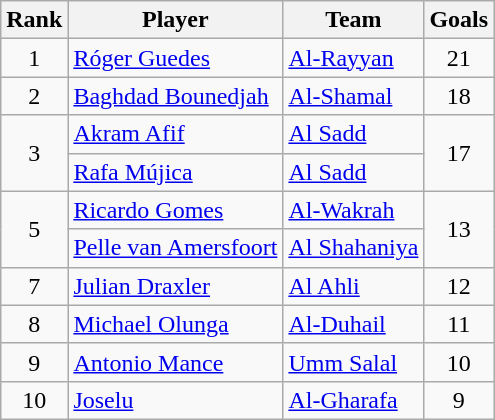<table class="wikitable" style="text-align:center">
<tr>
<th>Rank</th>
<th>Player</th>
<th>Team</th>
<th>Goals</th>
</tr>
<tr>
<td>1</td>
<td align="left"> <a href='#'>Róger Guedes</a></td>
<td align="left"><a href='#'>Al-Rayyan</a></td>
<td>21</td>
</tr>
<tr>
<td>2</td>
<td align="left"> <a href='#'>Baghdad Bounedjah</a></td>
<td align="left"><a href='#'>Al-Shamal</a></td>
<td>18</td>
</tr>
<tr>
<td rowspan="2">3</td>
<td align="left"> <a href='#'>Akram Afif</a></td>
<td align="left"><a href='#'>Al Sadd</a></td>
<td rowspan="2">17</td>
</tr>
<tr>
<td align="left"> <a href='#'>Rafa Mújica</a></td>
<td align="left"><a href='#'>Al Sadd</a></td>
</tr>
<tr>
<td rowspan="2">5</td>
<td align="left"> <a href='#'>Ricardo Gomes</a></td>
<td align="left"><a href='#'>Al-Wakrah</a></td>
<td rowspan="2">13</td>
</tr>
<tr>
<td align="left"> <a href='#'>Pelle van Amersfoort</a></td>
<td align="left"><a href='#'>Al Shahaniya</a></td>
</tr>
<tr>
<td>7</td>
<td align="left"> <a href='#'>Julian Draxler</a></td>
<td align="left"><a href='#'>Al Ahli</a></td>
<td>12</td>
</tr>
<tr>
<td>8</td>
<td align="left"> <a href='#'>Michael Olunga</a></td>
<td align="left"><a href='#'>Al-Duhail</a></td>
<td>11</td>
</tr>
<tr>
<td>9</td>
<td align="left"> <a href='#'>Antonio Mance</a></td>
<td align="left"><a href='#'>Umm Salal</a></td>
<td>10</td>
</tr>
<tr>
<td>10</td>
<td align="left"> <a href='#'>Joselu</a></td>
<td align="left"><a href='#'>Al-Gharafa</a></td>
<td>9</td>
</tr>
</table>
